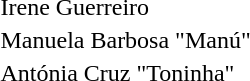<table border="0">
<tr>
<td></td>
<td>Irene Guerreiro</td>
</tr>
<tr>
<td></td>
<td>Manuela Barbosa "Manú"</td>
</tr>
<tr>
<td></td>
<td>Antónia Cruz "Toninha"</td>
</tr>
<tr>
</tr>
</table>
